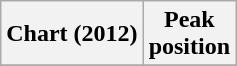<table class="wikitable plainrowheaders" style="text-align:center">
<tr>
<th>Chart (2012)</th>
<th>Peak<br>position</th>
</tr>
<tr>
</tr>
</table>
